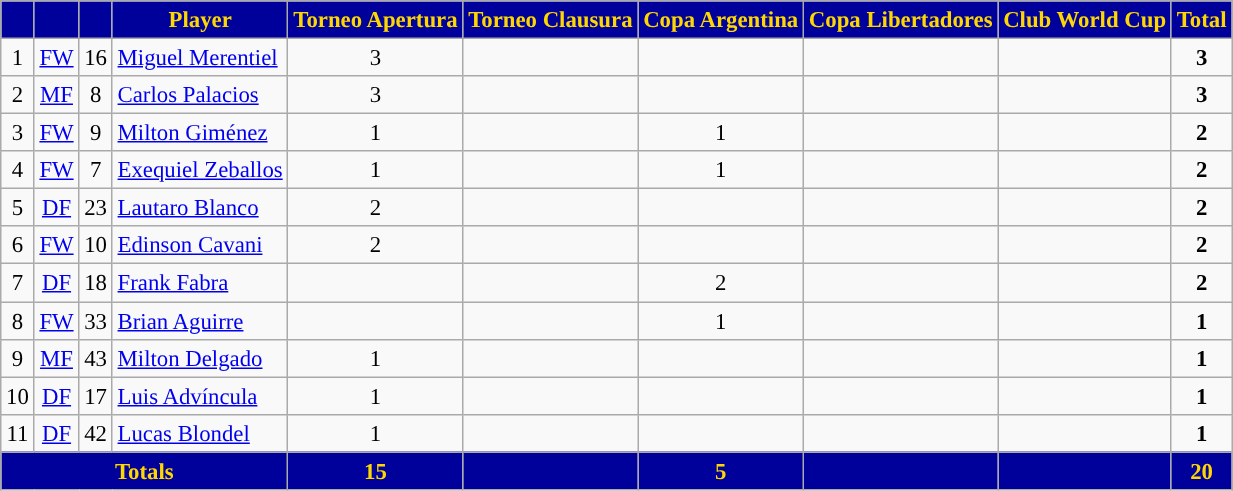<table class="wikitable sortable" style="font-size: 95%; text-align: center;">
<tr>
<th style="background:#00009B; color:gold; width=15"></th>
<th style="background:#00009B; color:gold; width=15"></th>
<th style="background:#00009B; color:gold; width=15"></th>
<th style="background:#00009B; color:gold; width=15 width=150">Player</th>
<th style="background:#00009B; color:gold; width=15 width=75">Torneo Apertura</th>
<th style="background:#00009B; color:gold; width=15 width=75">Torneo Clausura</th>
<th style="background:#00009B; color:gold; width=15 width=75">Copa Argentina</th>
<th style="background:#00009B; color:gold; width=15 width=75">Copa Libertadores</th>
<th style="background:#00009B; color:gold; width=15 width=75">Club World Cup</th>
<th style="background:#00009B; color:gold; width=15 width=75">Total</th>
</tr>
<tr>
<td>1</td>
<td><a href='#'>FW</a></td>
<td>16</td>
<td align=left> <a href='#'>Miguel Merentiel</a></td>
<td>3</td>
<td></td>
<td></td>
<td></td>
<td></td>
<td><strong>3</strong></td>
</tr>
<tr>
<td>2</td>
<td><a href='#'>MF</a></td>
<td>8</td>
<td align=left> <a href='#'>Carlos Palacios</a></td>
<td>3</td>
<td></td>
<td></td>
<td></td>
<td></td>
<td><strong>3</strong></td>
</tr>
<tr>
<td>3</td>
<td><a href='#'>FW</a></td>
<td>9</td>
<td align=left> <a href='#'>Milton Giménez</a></td>
<td>1</td>
<td></td>
<td>1</td>
<td></td>
<td></td>
<td><strong>2</strong></td>
</tr>
<tr>
<td>4</td>
<td><a href='#'>FW</a></td>
<td>7</td>
<td align=left> <a href='#'>Exequiel Zeballos</a></td>
<td>1</td>
<td></td>
<td>1</td>
<td></td>
<td></td>
<td><strong>2</strong></td>
</tr>
<tr>
<td>5</td>
<td><a href='#'>DF</a></td>
<td>23</td>
<td align=left> <a href='#'>Lautaro Blanco</a></td>
<td>2</td>
<td></td>
<td></td>
<td></td>
<td></td>
<td><strong>2</strong></td>
</tr>
<tr>
<td>6</td>
<td><a href='#'>FW</a></td>
<td>10</td>
<td align=left> <a href='#'>Edinson Cavani</a></td>
<td>2</td>
<td></td>
<td></td>
<td></td>
<td></td>
<td><strong>2</strong></td>
</tr>
<tr>
<td>7</td>
<td><a href='#'>DF</a></td>
<td>18</td>
<td align=left> <a href='#'>Frank Fabra</a></td>
<td></td>
<td></td>
<td>2</td>
<td></td>
<td></td>
<td><strong>2</strong></td>
</tr>
<tr>
<td>8</td>
<td><a href='#'>FW</a></td>
<td>33</td>
<td align=left> <a href='#'>Brian Aguirre</a></td>
<td></td>
<td></td>
<td>1</td>
<td></td>
<td></td>
<td><strong>1</strong></td>
</tr>
<tr>
<td>9</td>
<td><a href='#'>MF</a></td>
<td>43</td>
<td align=left> <a href='#'>Milton Delgado</a></td>
<td>1</td>
<td></td>
<td></td>
<td></td>
<td></td>
<td><strong>1</strong></td>
</tr>
<tr>
<td>10</td>
<td><a href='#'>DF</a></td>
<td>17</td>
<td align=left> <a href='#'>Luis Advíncula</a></td>
<td>1</td>
<td></td>
<td></td>
<td></td>
<td></td>
<td><strong>1</strong></td>
</tr>
<tr>
<td>11</td>
<td><a href='#'>DF</a></td>
<td>42</td>
<td align=left> <a href='#'>Lucas Blondel</a></td>
<td>1</td>
<td></td>
<td></td>
<td></td>
<td></td>
<td><strong>1</strong></td>
</tr>
<tr align=center>
<th style="background:#00009B; color:gold"; colspan=4><strong>Totals</strong></th>
<th style="background:#00009B; color:gold";><strong>15</strong></th>
<th style="background:#00009B; color:gold";><strong> </strong></th>
<th style="background:#00009B; color:gold";><strong>5</strong></th>
<th style="background:#00009B; color:gold";><strong> </strong></th>
<th style="background:#00009B; color:gold";><strong> </strong></th>
<th style="background:#00009B; color:gold";><strong>20</strong></th>
</tr>
</table>
